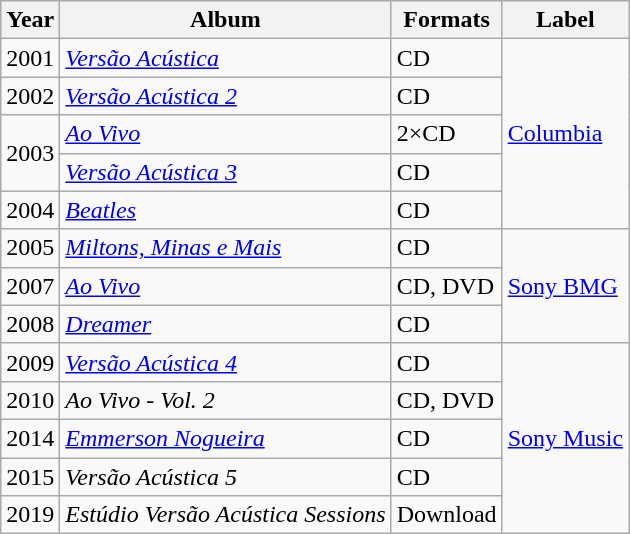<table class="wikitable">
<tr>
<th>Year</th>
<th>Album</th>
<th>Formats</th>
<th>Label</th>
</tr>
<tr>
<td>2001</td>
<td><em><a href='#'>Versão Acústica</a></em></td>
<td>CD</td>
<td rowspan="5"><a href='#'>Columbia</a></td>
</tr>
<tr>
<td>2002</td>
<td><em><a href='#'>Versão Acústica 2</a></em></td>
<td>CD</td>
</tr>
<tr>
<td rowspan="2">2003</td>
<td><em><a href='#'>Ao Vivo</a></em></td>
<td>2×CD</td>
</tr>
<tr>
<td><em><a href='#'>Versão Acústica 3</a></em></td>
<td>CD</td>
</tr>
<tr>
<td>2004</td>
<td><em><a href='#'>Beatles</a></em></td>
<td>CD</td>
</tr>
<tr>
<td>2005</td>
<td><em><a href='#'>Miltons, Minas e Mais</a></em></td>
<td>CD</td>
<td rowspan="3"><a href='#'>Sony BMG</a></td>
</tr>
<tr>
<td>2007</td>
<td><em><a href='#'>Ao Vivo</a></em></td>
<td>CD, DVD</td>
</tr>
<tr>
<td>2008</td>
<td><em><a href='#'>Dreamer</a></em></td>
<td>CD</td>
</tr>
<tr>
<td>2009</td>
<td><em><a href='#'>Versão Acústica 4</a></em></td>
<td>CD</td>
<td rowspan="5"><a href='#'>Sony Music</a></td>
</tr>
<tr>
<td>2010</td>
<td><em>Ao Vivo - Vol. 2</em></td>
<td>CD, DVD</td>
</tr>
<tr>
<td>2014</td>
<td><em><a href='#'>Emmerson Nogueira</a></em></td>
<td>CD</td>
</tr>
<tr>
<td>2015</td>
<td><em>Versão Acústica 5</em></td>
<td>CD</td>
</tr>
<tr>
<td>2019</td>
<td><em>Estúdio Versão Acústica Sessions</em></td>
<td>Download</td>
</tr>
</table>
